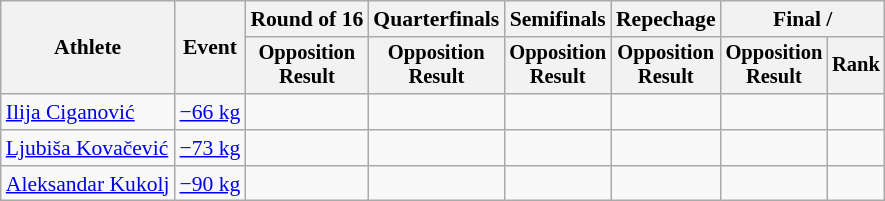<table class="wikitable" style="font-size:90%">
<tr>
<th rowspan="2">Athlete</th>
<th rowspan="2">Event</th>
<th>Round of 16</th>
<th>Quarterfinals</th>
<th>Semifinals</th>
<th>Repechage</th>
<th colspan=2>Final / </th>
</tr>
<tr style="font-size:95%">
<th>Opposition<br>Result</th>
<th>Opposition<br>Result</th>
<th>Opposition<br>Result</th>
<th>Opposition<br>Result</th>
<th>Opposition<br>Result</th>
<th>Rank</th>
</tr>
<tr align=center>
<td align=left><a href='#'>Ilija Ciganović</a></td>
<td align=left><a href='#'>−66 kg</a></td>
<td></td>
<td></td>
<td></td>
<td></td>
<td></td>
<td></td>
</tr>
<tr align=center>
<td align=left><a href='#'>Ljubiša Kovačević</a></td>
<td align=left><a href='#'>−73 kg</a></td>
<td></td>
<td></td>
<td></td>
<td></td>
<td></td>
<td></td>
</tr>
<tr align=center>
<td align=left><a href='#'>Aleksandar Kukolj</a></td>
<td align=left><a href='#'>−90 kg</a></td>
<td></td>
<td></td>
<td></td>
<td></td>
<td></td>
<td></td>
</tr>
</table>
